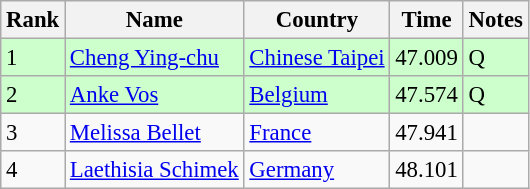<table class="wikitable" style="font-size:95%" style="text-align:center; width:35em;">
<tr>
<th>Rank</th>
<th>Name</th>
<th>Country</th>
<th>Time</th>
<th>Notes</th>
</tr>
<tr bgcolor=ccffcc>
<td>1</td>
<td align=left><a href='#'>Cheng Ying-chu</a></td>
<td align="left"> <a href='#'>Chinese Taipei</a></td>
<td>47.009</td>
<td>Q</td>
</tr>
<tr bgcolor=ccffcc>
<td>2</td>
<td align=left><a href='#'>Anke Vos</a></td>
<td align="left"> <a href='#'>Belgium</a></td>
<td>47.574</td>
<td>Q</td>
</tr>
<tr>
<td>3</td>
<td align=left><a href='#'>Melissa Bellet</a></td>
<td align="left"> <a href='#'>France</a></td>
<td>47.941</td>
<td></td>
</tr>
<tr>
<td>4</td>
<td align=left><a href='#'>Laethisia Schimek</a></td>
<td align=left> <a href='#'>Germany</a></td>
<td>48.101</td>
<td></td>
</tr>
</table>
